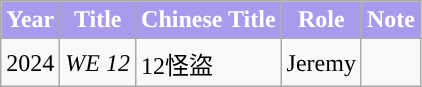<table class="wikitable">
<tr>
<th style="background: #aa9aee; color: white;">Year</th>
<th style="background: #aa9aee; color: white;">Title</th>
<th style="background: #aa9aee; color: white;">Chinese Title</th>
<th style="background: #aa9aee; color: white;">Role</th>
<th style="background: #aa9aee; color: white;">Note</th>
</tr>
<tr>
<td>2024</td>
<td><em>WE 12</em></td>
<td>12怪盜</td>
<td>Jeremy</td>
<td></td>
</tr>
</table>
